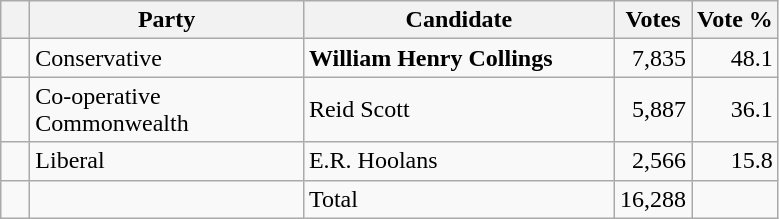<table class="wikitable">
<tr>
<th></th>
<th scope="col" width="175">Party</th>
<th scope="col" width="200">Candidate</th>
<th>Votes</th>
<th>Vote %</th>
</tr>
<tr>
<td>   </td>
<td>Conservative</td>
<td><strong>William Henry Collings</strong></td>
<td align=right>7,835</td>
<td align=right>48.1</td>
</tr>
<tr |>
<td>   </td>
<td>Co-operative Commonwealth</td>
<td>Reid Scott</td>
<td align=right>5,887</td>
<td align=right>36.1</td>
</tr>
<tr |>
<td>   </td>
<td>Liberal</td>
<td>E.R. Hoolans</td>
<td align=right>2,566</td>
<td align=right>15.8</td>
</tr>
<tr |>
<td></td>
<td></td>
<td>Total</td>
<td align=right>16,288</td>
<td></td>
</tr>
</table>
